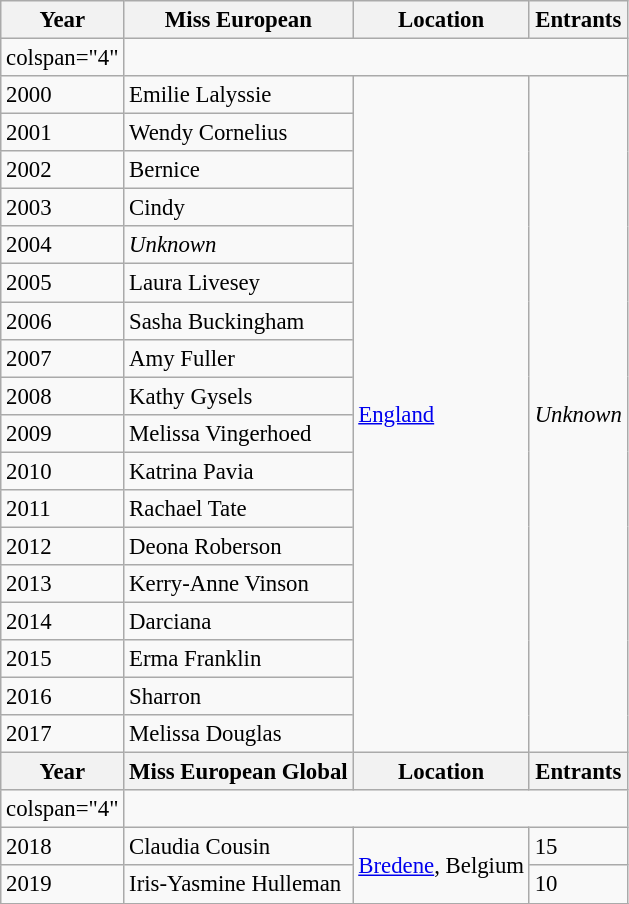<table class="wikitable" style="font-size: 95%;">
<tr>
<th>Year</th>
<th>Miss European</th>
<th>Location</th>
<th>Entrants</th>
</tr>
<tr>
<td>colspan="4" </td>
</tr>
<tr>
<td>2000</td>
<td>Emilie Lalyssie<br></td>
<td rowspan="18"><a href='#'>England</a></td>
<td rowspan="18"><em>Unknown</em></td>
</tr>
<tr>
<td>2001</td>
<td>Wendy Cornelius<br></td>
</tr>
<tr>
<td>2002</td>
<td>Bernice<br></td>
</tr>
<tr>
<td>2003</td>
<td>Cindy<br></td>
</tr>
<tr>
<td>2004</td>
<td><em>Unknown</em><br></td>
</tr>
<tr>
<td>2005</td>
<td>Laura Livesey<br></td>
</tr>
<tr>
<td>2006</td>
<td>Sasha Buckingham<br></td>
</tr>
<tr>
<td>2007</td>
<td>Amy Fuller<br></td>
</tr>
<tr>
<td>2008</td>
<td>Kathy Gysels<br></td>
</tr>
<tr>
<td>2009</td>
<td>Melissa Vingerhoed<br></td>
</tr>
<tr>
<td>2010</td>
<td>Katrina Pavia<br></td>
</tr>
<tr>
<td>2011</td>
<td>Rachael Tate<br></td>
</tr>
<tr>
<td>2012</td>
<td>Deona Roberson<br></td>
</tr>
<tr>
<td>2013</td>
<td>Kerry-Anne Vinson<br></td>
</tr>
<tr>
<td>2014</td>
<td>Darciana<br></td>
</tr>
<tr>
<td>2015</td>
<td>Erma Franklin<br></td>
</tr>
<tr>
<td>2016</td>
<td>Sharron<br></td>
</tr>
<tr>
<td>2017</td>
<td>Melissa Douglas<br></td>
</tr>
<tr>
<th>Year</th>
<th>Miss European Global</th>
<th>Location</th>
<th>Entrants</th>
</tr>
<tr>
<td>colspan="4" </td>
</tr>
<tr>
<td>2018</td>
<td>Claudia Cousin<br></td>
<td rowspan="2"><a href='#'>Bredene</a>, Belgium</td>
<td>15</td>
</tr>
<tr>
<td>2019</td>
<td>Iris-Yasmine Hulleman<br></td>
<td>10</td>
</tr>
<tr>
</tr>
</table>
